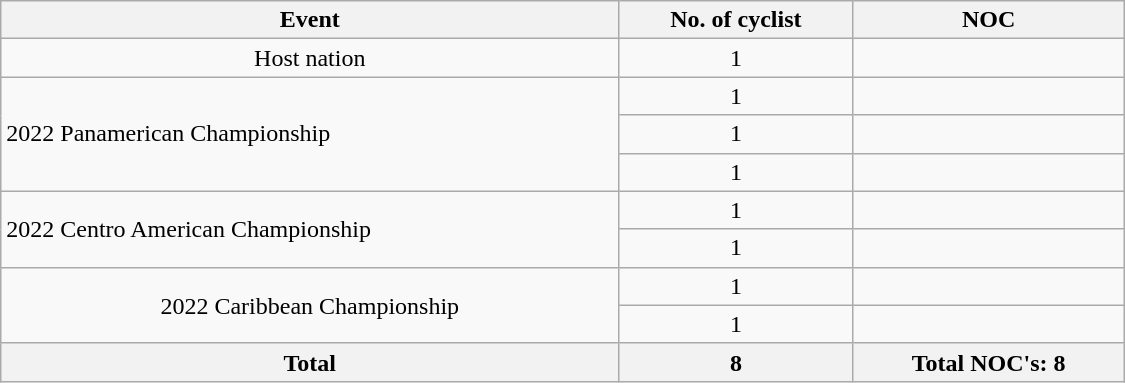<table class="wikitable" style="width:750px; text-align:center;">
<tr>
<th>Event</th>
<th>No. of cyclist</th>
<th>NOC</th>
</tr>
<tr>
<td>Host nation</td>
<td>1</td>
<td></td>
</tr>
<tr>
<td rowspan="3" align="left">2022 Panamerican Championship</td>
<td>1</td>
<td align="left"></td>
</tr>
<tr>
<td>1</td>
<td align="left"></td>
</tr>
<tr>
<td>1</td>
<td align="left"></td>
</tr>
<tr>
<td rowspan="2" align="left">2022 Centro American Championship</td>
<td>1</td>
<td align="left"></td>
</tr>
<tr>
<td>1</td>
<td></td>
</tr>
<tr>
<td rowspan="2">2022 Caribbean Championship</td>
<td>1</td>
<td></td>
</tr>
<tr>
<td>1</td>
<td></td>
</tr>
<tr>
<th>Total</th>
<th>8</th>
<th>Total NOC's: 8</th>
</tr>
</table>
